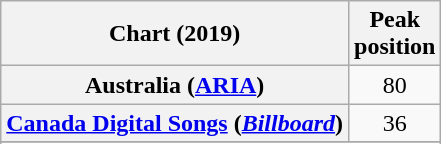<table class="wikitable sortable plainrowheaders" style="text-align:center;">
<tr>
<th>Chart (2019)</th>
<th>Peak<br>position</th>
</tr>
<tr>
<th scope="row">Australia (<a href='#'>ARIA</a>)</th>
<td>80</td>
</tr>
<tr>
<th scope="row"><a href='#'>Canada Digital Songs</a> (<em><a href='#'>Billboard</a></em>)</th>
<td>36</td>
</tr>
<tr>
</tr>
<tr>
</tr>
</table>
